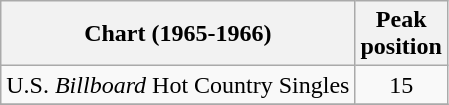<table class="wikitable">
<tr>
<th>Chart (1965-1966)</th>
<th>Peak<br>position</th>
</tr>
<tr>
<td>U.S. <em>Billboard</em> Hot Country Singles</td>
<td align="center">15</td>
</tr>
<tr>
</tr>
</table>
